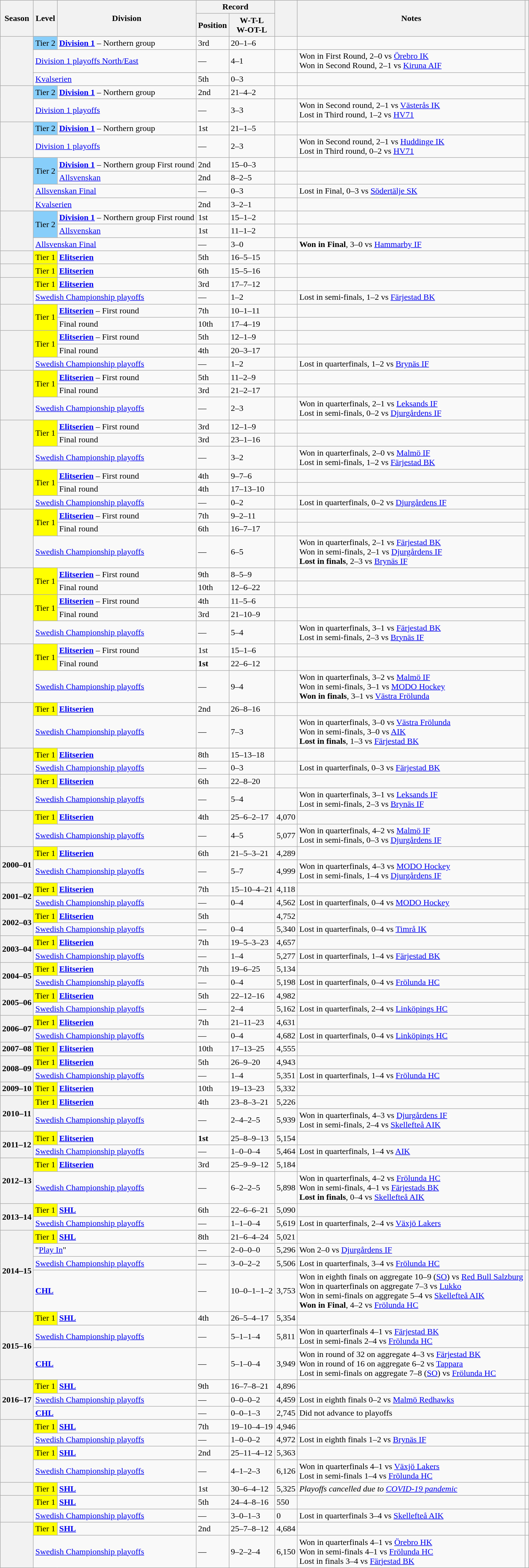<table class="wikitable">
<tr>
<th rowspan="2">Season</th>
<th rowspan="2">Level</th>
<th rowspan="2">Division</th>
<th colspan="2">Record</th>
<th rowspan=2></th>
<th rowspan="2">Notes</th>
<th rowspan=2></th>
</tr>
<tr>
<th>Position</th>
<th>W-T-L<br>W-OT-L</th>
</tr>
<tr>
<th rowspan=3></th>
<td style="background:#87CEFA;">Tier 2</td>
<td><strong><a href='#'>Division 1</a></strong> – Northern group</td>
<td>3rd</td>
<td>20–1–6</td>
<td></td>
<td></td>
<td rowspan=3></td>
</tr>
<tr>
<td colspan=2><a href='#'>Division 1 playoffs North/East</a></td>
<td>—</td>
<td>4–1</td>
<td></td>
<td>Won in First Round, 2–0 vs <a href='#'>Örebro IK</a><br> Won in Second Round, 2–1 vs <a href='#'>Kiruna AIF</a></td>
</tr>
<tr>
<td colspan=2><a href='#'>Kvalserien</a></td>
<td>5th</td>
<td>0–3</td>
<td></td>
<td></td>
</tr>
<tr>
<th rowspan=2></th>
<td style="background:#87CEFA;">Tier 2</td>
<td><strong><a href='#'>Division 1</a></strong> – Northern group</td>
<td>2nd</td>
<td>21–4–2</td>
<td></td>
<td></td>
<td rowspan=2></td>
</tr>
<tr>
<td colspan=2><a href='#'>Division 1 playoffs</a></td>
<td>—</td>
<td>3–3</td>
<td></td>
<td>Won in Second round, 2–1 vs <a href='#'>Västerås IK</a><br>Lost in Third round, 1–2 vs <a href='#'>HV71</a></td>
</tr>
<tr>
<th rowspan=2></th>
<td style="background:#87CEFA;">Tier 2</td>
<td><strong><a href='#'>Division 1</a></strong> – Northern group</td>
<td>1st</td>
<td>21–1–5</td>
<td></td>
<td></td>
<td rowspan=2></td>
</tr>
<tr>
<td colspan=2><a href='#'>Division 1 playoffs</a></td>
<td>—</td>
<td>2–3</td>
<td></td>
<td>Won in Second round, 2–1 vs <a href='#'>Huddinge IK</a><br>Lost in Third round, 0–2 vs <a href='#'>HV71</a></td>
</tr>
<tr>
<th rowspan=4></th>
<td rowspan=2 style="background:#87CEFA;">Tier 2</td>
<td><strong><a href='#'>Division 1</a></strong> – Northern group First round</td>
<td>2nd</td>
<td>15–0–3</td>
<td></td>
<td></td>
<td rowspan=4></td>
</tr>
<tr>
<td><a href='#'>Allsvenskan</a></td>
<td>2nd</td>
<td>8–2–5</td>
<td></td>
<td></td>
</tr>
<tr>
<td colspan=2><a href='#'>Allsvenskan Final</a></td>
<td>—</td>
<td>0–3</td>
<td></td>
<td>Lost in Final, 0–3 vs <a href='#'>Södertälje SK</a></td>
</tr>
<tr>
<td colspan=2><a href='#'>Kvalserien</a></td>
<td>2nd</td>
<td>3–2–1</td>
<td></td>
<td></td>
</tr>
<tr>
<th rowspan=3></th>
<td rowspan=2 style="background:#87CEFA;">Tier 2</td>
<td><strong><a href='#'>Division 1</a></strong> – Northern group First round</td>
<td>1st</td>
<td>15–1–2</td>
<td></td>
<td></td>
<td rowspan=3></td>
</tr>
<tr>
<td><a href='#'>Allsvenskan</a></td>
<td>1st</td>
<td>11–1–2</td>
<td></td>
<td></td>
</tr>
<tr>
<td colspan=2><a href='#'>Allsvenskan Final</a></td>
<td>—</td>
<td>3–0</td>
<td></td>
<td> <strong>Won in Final</strong>, 3–0 vs <a href='#'>Hammarby IF</a></td>
</tr>
<tr>
<th></th>
<td style="background:#FFFF00;">Tier 1</td>
<td><strong><a href='#'>Elitserien</a></strong></td>
<td>5th</td>
<td>16–5–15</td>
<td></td>
<td></td>
<td></td>
</tr>
<tr>
<th></th>
<td style="background:#FFFF00;">Tier 1</td>
<td><strong><a href='#'>Elitserien</a></strong></td>
<td>6th</td>
<td>15–5–16</td>
<td></td>
<td></td>
<td></td>
</tr>
<tr>
<th rowspan=2></th>
<td style="background:#FFFF00;">Tier 1</td>
<td><strong><a href='#'>Elitserien</a></strong></td>
<td>3rd</td>
<td>17–7–12</td>
<td></td>
<td></td>
<td rowspan=2></td>
</tr>
<tr>
<td colspan=2><a href='#'>Swedish Championship playoffs</a></td>
<td>—</td>
<td>1–2</td>
<td></td>
<td>Lost in semi-finals, 1–2 vs <a href='#'>Färjestad BK</a></td>
</tr>
<tr>
<th rowspan=2></th>
<td rowspan=2 style="background:#FFFF00;">Tier 1</td>
<td><strong><a href='#'>Elitserien</a></strong> – First round</td>
<td>7th</td>
<td>10–1–11</td>
<td></td>
<td></td>
<td rowspan=2></td>
</tr>
<tr>
<td>Final round</td>
<td>10th</td>
<td>17–4–19</td>
<td></td>
<td></td>
</tr>
<tr>
<th rowspan=3></th>
<td rowspan=2 style="background:#FFFF00;">Tier 1</td>
<td><strong><a href='#'>Elitserien</a></strong> – First round</td>
<td>5th</td>
<td>12–1–9</td>
<td></td>
<td></td>
<td rowspan=3></td>
</tr>
<tr>
<td>Final round</td>
<td>4th</td>
<td>20–3–17</td>
<td></td>
<td></td>
</tr>
<tr>
<td colspan=2><a href='#'>Swedish Championship playoffs</a></td>
<td>—</td>
<td>1–2</td>
<td></td>
<td>Lost in quarterfinals, 1–2 vs <a href='#'>Brynäs IF</a></td>
</tr>
<tr>
<th rowspan=3></th>
<td rowspan=2 style="background:#FFFF00;">Tier 1</td>
<td><strong><a href='#'>Elitserien</a></strong> – First round</td>
<td>5th</td>
<td>11–2–9</td>
<td></td>
<td></td>
<td rowspan=3></td>
</tr>
<tr>
<td>Final round</td>
<td>3rd</td>
<td>21–2–17</td>
<td></td>
<td></td>
</tr>
<tr>
<td colspan=2><a href='#'>Swedish Championship playoffs</a></td>
<td>—</td>
<td>2–3</td>
<td></td>
<td>Won in quarterfinals, 2–1 vs <a href='#'>Leksands IF</a><br>Lost in semi-finals, 0–2 vs <a href='#'>Djurgårdens IF</a></td>
</tr>
<tr>
<th rowspan=3></th>
<td rowspan=2 style="background:#FFFF00;">Tier 1</td>
<td><strong><a href='#'>Elitserien</a></strong> – First round</td>
<td>3rd</td>
<td>12–1–9</td>
<td></td>
<td></td>
<td rowspan=3></td>
</tr>
<tr>
<td>Final round</td>
<td>3rd</td>
<td>23–1–16</td>
<td></td>
<td></td>
</tr>
<tr>
<td colspan=2><a href='#'>Swedish Championship playoffs</a></td>
<td>—</td>
<td>3–2</td>
<td></td>
<td>Won in quarterfinals, 2–0 vs <a href='#'>Malmö IF</a><br>Lost in semi-finals, 1–2 vs <a href='#'>Färjestad BK</a></td>
</tr>
<tr>
<th rowspan=3></th>
<td rowspan=2 style="background:#FFFF00;">Tier 1</td>
<td><strong><a href='#'>Elitserien</a></strong> – First round</td>
<td>4th</td>
<td>9–7–6</td>
<td></td>
<td></td>
<td rowspan=3></td>
</tr>
<tr>
<td>Final round</td>
<td>4th</td>
<td>17–13–10</td>
<td></td>
<td></td>
</tr>
<tr>
<td colspan=2><a href='#'>Swedish Championship playoffs</a></td>
<td>—</td>
<td>0–2</td>
<td></td>
<td>Lost in quarterfinals, 0–2 vs <a href='#'>Djurgårdens IF</a></td>
</tr>
<tr>
<th rowspan=3></th>
<td rowspan=2 style="background:#FFFF00;">Tier 1</td>
<td><strong><a href='#'>Elitserien</a></strong> – First round</td>
<td>7th</td>
<td>9–2–11</td>
<td></td>
<td></td>
<td rowspan=3></td>
</tr>
<tr>
<td>Final round</td>
<td>6th</td>
<td>16–7–17</td>
<td></td>
<td></td>
</tr>
<tr>
<td colspan=2><a href='#'>Swedish Championship playoffs</a></td>
<td>—</td>
<td>6–5</td>
<td></td>
<td>Won in quarterfinals, 2–1 vs <a href='#'>Färjestad BK</a><br>Won in semi-finals, 2–1 vs <a href='#'>Djurgårdens IF</a><br> <strong>Lost in finals</strong>, 2–3 vs <a href='#'>Brynäs IF</a></td>
</tr>
<tr>
<th rowspan=2></th>
<td rowspan=2 style="background:#FFFF00;">Tier 1</td>
<td><strong><a href='#'>Elitserien</a></strong> – First round</td>
<td>9th</td>
<td>8–5–9</td>
<td></td>
<td></td>
<td rowspan=2></td>
</tr>
<tr>
<td>Final round</td>
<td>10th</td>
<td>12–6–22</td>
<td></td>
<td></td>
</tr>
<tr>
<th rowspan=3></th>
<td rowspan=2 style="background:#FFFF00;">Tier 1</td>
<td><strong><a href='#'>Elitserien</a></strong> – First round</td>
<td>4th</td>
<td>11–5–6</td>
<td></td>
<td></td>
<td rowspan=3></td>
</tr>
<tr>
<td>Final round</td>
<td>3rd</td>
<td>21–10–9</td>
<td></td>
<td></td>
</tr>
<tr>
<td colspan=2><a href='#'>Swedish Championship playoffs</a></td>
<td>—</td>
<td>5–4</td>
<td></td>
<td>Won in quarterfinals, 3–1 vs <a href='#'>Färjestad BK</a><br>Lost in semi-finals, 2–3 vs <a href='#'>Brynäs IF</a></td>
</tr>
<tr>
<th rowspan=3></th>
<td rowspan=2 style="background:#FFFF00;">Tier 1</td>
<td><strong><a href='#'>Elitserien</a></strong> – First round</td>
<td>1st</td>
<td>15–1–6</td>
<td></td>
<td></td>
<td rowspan=3></td>
</tr>
<tr>
<td>Final round</td>
<td><strong>1st</strong></td>
<td>22–6–12</td>
<td></td>
<td></td>
</tr>
<tr>
<td colspan=2><a href='#'>Swedish Championship playoffs</a></td>
<td>—</td>
<td>9–4</td>
<td></td>
<td>Won in quarterfinals, 3–2 vs <a href='#'>Malmö IF</a><br>Won in semi-finals, 3–1 vs <a href='#'>MODO Hockey</a><br> <strong>Won in finals</strong>, 3–1 vs <a href='#'>Västra Frölunda</a></td>
</tr>
<tr>
<th rowspan=2></th>
<td style="background:#FFFF00;">Tier 1</td>
<td><strong><a href='#'>Elitserien</a></strong></td>
<td>2nd</td>
<td>26–8–16</td>
<td></td>
<td></td>
<td rowspan=2></td>
</tr>
<tr>
<td colspan=2><a href='#'>Swedish Championship playoffs</a></td>
<td>—</td>
<td>7–3</td>
<td></td>
<td>Won in quarterfinals, 3–0 vs <a href='#'>Västra Frölunda</a><br>Won in semi-finals, 3–0 vs <a href='#'>AIK</a><br> <strong>Lost in finals</strong>, 1–3 vs <a href='#'>Färjestad BK</a></td>
</tr>
<tr>
<th rowspan=2></th>
<td style="background:#FFFF00;">Tier 1</td>
<td><strong><a href='#'>Elitserien</a></strong></td>
<td>8th</td>
<td>15–13–18</td>
<td></td>
<td></td>
<td rowspan=2></td>
</tr>
<tr>
<td colspan=2><a href='#'>Swedish Championship playoffs</a></td>
<td>—</td>
<td>0–3</td>
<td></td>
<td>Lost in quarterfinals, 0–3 vs <a href='#'>Färjestad BK</a></td>
</tr>
<tr>
<th rowspan=2></th>
<td style="background:#FFFF00;">Tier 1</td>
<td><strong><a href='#'>Elitserien</a></strong></td>
<td>6th</td>
<td>22–8–20</td>
<td></td>
<td></td>
<td rowspan=2></td>
</tr>
<tr>
<td colspan=2><a href='#'>Swedish Championship playoffs</a></td>
<td>—</td>
<td>5–4</td>
<td></td>
<td>Won in quarterfinals, 3–1 vs <a href='#'>Leksands IF</a><br>Lost in semi-finals, 2–3 vs <a href='#'>Brynäs IF</a></td>
</tr>
<tr>
<th rowspan=2></th>
<td style="background:#FFFF00;">Tier 1</td>
<td><strong><a href='#'>Elitserien</a></strong></td>
<td>4th</td>
<td>25–6–2–17</td>
<td>4,070</td>
<td></td>
<td rowspan=2></td>
</tr>
<tr>
<td colspan=2><a href='#'>Swedish Championship playoffs</a></td>
<td>—</td>
<td>4–5</td>
<td>5,077</td>
<td>Won in quarterfinals, 4–2 vs <a href='#'>Malmö IF</a><br>Lost in semi-finals, 0–3 vs <a href='#'>Djurgårdens IF</a></td>
</tr>
<tr>
<th rowspan=2>2000–01</th>
<td style="background:#FFFF00;">Tier 1</td>
<td><strong><a href='#'>Elitserien</a></strong></td>
<td>6th</td>
<td>21–5–3–21</td>
<td>4,289</td>
<td></td>
<td rowspan=2></td>
</tr>
<tr>
<td colspan=2><a href='#'>Swedish Championship playoffs</a></td>
<td>—</td>
<td>5–7</td>
<td>4,999</td>
<td>Won in quarterfinals, 4–3 vs <a href='#'>MODO Hockey</a><br>Lost in semi-finals, 1–4 vs <a href='#'>Djurgårdens IF</a></td>
</tr>
<tr>
<th rowspan=2>2001–02</th>
<td style="background:#FFFF00;">Tier 1</td>
<td><strong><a href='#'>Elitserien</a></strong></td>
<td>7th</td>
<td>15–10–4–21</td>
<td>4,118</td>
<td></td>
<td rowspan=2></td>
</tr>
<tr>
<td colspan=2><a href='#'>Swedish Championship playoffs</a></td>
<td>—</td>
<td>0–4</td>
<td>4,562</td>
<td>Lost in quarterfinals, 0–4 vs <a href='#'>MODO Hockey</a></td>
</tr>
<tr>
<th rowspan=2>2002–03</th>
<td style="background:#FFFF00;">Tier 1</td>
<td><strong><a href='#'>Elitserien</a></strong></td>
<td>5th</td>
<td></td>
<td>4,752</td>
<td></td>
<td rowspan=2></td>
</tr>
<tr>
<td colspan=2><a href='#'>Swedish Championship playoffs</a></td>
<td>—</td>
<td>0–4</td>
<td>5,340</td>
<td>Lost in quarterfinals, 0–4 vs <a href='#'>Timrå IK</a></td>
</tr>
<tr>
<th rowspan=2>2003–04</th>
<td style="background:#FFFF00;">Tier 1</td>
<td><strong><a href='#'>Elitserien</a></strong></td>
<td>7th</td>
<td>19–5–3–23</td>
<td>4,657</td>
<td></td>
<td rowspan=2></td>
</tr>
<tr>
<td colspan=2><a href='#'>Swedish Championship playoffs</a></td>
<td>—</td>
<td>1–4</td>
<td>5,277</td>
<td>Lost in quarterfinals, 1–4 vs <a href='#'>Färjestad BK</a></td>
</tr>
<tr>
<th rowspan=2>2004–05</th>
<td style="background:#FFFF00;">Tier 1</td>
<td><strong><a href='#'>Elitserien</a></strong></td>
<td>7th</td>
<td>19–6–25</td>
<td>5,134</td>
<td></td>
<td rowspan=2></td>
</tr>
<tr>
<td colspan=2><a href='#'>Swedish Championship playoffs</a></td>
<td>—</td>
<td>0–4</td>
<td>5,198</td>
<td>Lost in quarterfinals, 0–4 vs <a href='#'>Frölunda HC</a></td>
</tr>
<tr>
<th rowspan=2>2005–06</th>
<td style="background:#FFFF00;">Tier 1</td>
<td><strong><a href='#'>Elitserien</a></strong></td>
<td>5th</td>
<td>22–12–16</td>
<td>4,982</td>
<td></td>
<td rowspan=2></td>
</tr>
<tr>
<td colspan=2><a href='#'>Swedish Championship playoffs</a></td>
<td>—</td>
<td>2–4</td>
<td>5,162</td>
<td>Lost in quarterfinals, 2–4 vs <a href='#'>Linköpings HC</a></td>
</tr>
<tr>
<th rowspan=2>2006–07</th>
<td style="background:#FFFF00;">Tier 1</td>
<td><strong><a href='#'>Elitserien</a></strong></td>
<td>7th</td>
<td>21–11–23</td>
<td>4,631</td>
<td></td>
<td rowspan=2></td>
</tr>
<tr>
<td colspan=2><a href='#'>Swedish Championship playoffs</a></td>
<td>—</td>
<td>0–4</td>
<td>4,682</td>
<td>Lost in quarterfinals, 0–4 vs <a href='#'>Linköpings HC</a></td>
</tr>
<tr>
<th>2007–08</th>
<td style="background:#FFFF00;">Tier 1</td>
<td><strong><a href='#'>Elitserien</a></strong></td>
<td>10th</td>
<td>17–13–25</td>
<td>4,555</td>
<td></td>
<td></td>
</tr>
<tr>
<th rowspan=2>2008–09</th>
<td style="background:#FFFF00;">Tier 1</td>
<td><strong><a href='#'>Elitserien</a></strong></td>
<td>5th</td>
<td>26–9–20</td>
<td>4,943</td>
<td></td>
<td rowspan=2></td>
</tr>
<tr>
<td colspan=2><a href='#'>Swedish Championship playoffs</a></td>
<td>—</td>
<td>1–4</td>
<td>5,351</td>
<td>Lost in quarterfinals, 1–4 vs <a href='#'>Frölunda HC</a></td>
</tr>
<tr>
<th>2009–10</th>
<td style="background:#FFFF00;">Tier 1</td>
<td><strong><a href='#'>Elitserien</a></strong></td>
<td>10th</td>
<td>19–13–23</td>
<td>5,332</td>
<td></td>
<td></td>
</tr>
<tr>
<th rowspan=2>2010–11</th>
<td style="background:#FFFF00;">Tier 1</td>
<td><strong><a href='#'>Elitserien</a></strong></td>
<td>4th</td>
<td>23–8–3–21</td>
<td>5,226</td>
<td></td>
<td></td>
</tr>
<tr>
<td colspan=2><a href='#'>Swedish Championship playoffs</a></td>
<td>—</td>
<td>2–4–2–5</td>
<td>5,939</td>
<td>Won in quarterfinals, 4–3 vs <a href='#'>Djurgårdens IF</a><br>Lost in semi-finals, 2–4 vs <a href='#'>Skellefteå AIK</a></td>
<td></td>
</tr>
<tr>
<th rowspan=2>2011–12</th>
<td style="background:#FFFF00;">Tier 1</td>
<td><strong><a href='#'>Elitserien</a></strong></td>
<td><strong>1st</strong></td>
<td>25–8–9–13</td>
<td>5,154</td>
<td></td>
<td></td>
</tr>
<tr>
<td colspan=2><a href='#'>Swedish Championship playoffs</a></td>
<td>—</td>
<td>1–0–0–4</td>
<td>5,464</td>
<td>Lost in quarterfinals, 1–4 vs <a href='#'>AIK</a></td>
<td></td>
</tr>
<tr>
<th rowspan=2>2012–13</th>
<td style="background:#FFFF00;">Tier 1</td>
<td><strong><a href='#'>Elitserien</a></strong></td>
<td>3rd</td>
<td>25–9–9–12</td>
<td>5,184</td>
<td></td>
<td></td>
</tr>
<tr>
<td colspan=2><a href='#'>Swedish Championship playoffs</a></td>
<td>—</td>
<td>6–2–2–5</td>
<td>5,898</td>
<td>Won in quarterfinals, 4–2 vs <a href='#'>Frölunda HC</a><br>Won in semi-finals, 4–1 vs <a href='#'>Färjestads BK</a><br> <strong>Lost in finals</strong>, 0–4 vs <a href='#'>Skellefteå AIK</a></td>
<td></td>
</tr>
<tr>
<th rowspan=2>2013–14</th>
<td style="background:#FFFF00;">Tier 1</td>
<td><strong><a href='#'>SHL</a></strong></td>
<td>6th</td>
<td>22–6–6–21</td>
<td>5,090</td>
<td></td>
<td></td>
</tr>
<tr>
<td colspan=2><a href='#'>Swedish Championship playoffs</a></td>
<td>—</td>
<td>1–1–0–4</td>
<td>5,619</td>
<td>Lost in quarterfinals, 2–4 vs <a href='#'>Växjö Lakers</a></td>
<td></td>
</tr>
<tr>
<th rowspan=4>2014–15</th>
<td style="background:#FFFF00;">Tier 1</td>
<td><strong><a href='#'>SHL</a></strong></td>
<td>8th</td>
<td>21–6–4–24</td>
<td>5,021</td>
<td></td>
<td></td>
</tr>
<tr>
<td colspan=2>"<a href='#'>Play In</a>"</td>
<td>—</td>
<td>2–0–0–0</td>
<td>5,296</td>
<td>Won 2–0 vs <a href='#'>Djurgårdens IF</a></td>
<td></td>
</tr>
<tr>
<td colspan=2><a href='#'>Swedish Championship playoffs</a></td>
<td>—</td>
<td>3–0–2–2</td>
<td>5,506</td>
<td>Lost in quarterfinals, 3–4 vs <a href='#'>Frölunda HC</a></td>
<td></td>
</tr>
<tr>
<td colspan=2><strong><a href='#'>CHL</a></strong></td>
<td>—</td>
<td>10–0–1–1–2</td>
<td>3,753</td>
<td>Won in eighth finals on aggregate 10–9 (<a href='#'>SO</a>) vs <a href='#'>Red Bull Salzburg</a><br>Won in quarterfinals on aggregate 7–3 vs <a href='#'>Lukko</a><br>Won in semi-finals on aggregate 5–4 vs <a href='#'>Skellefteå AIK</a><br> <strong>Won in Final</strong>, 4–2 vs <a href='#'>Frölunda HC</a></td>
<td></td>
</tr>
<tr>
<th rowspan=3>2015–16</th>
<td style="background:#FFFF00;">Tier 1</td>
<td><strong><a href='#'>SHL</a></strong></td>
<td>4th</td>
<td>26–5–4–17</td>
<td>5,354</td>
<td></td>
<td></td>
</tr>
<tr>
<td colspan=2><a href='#'>Swedish Championship playoffs</a></td>
<td>—</td>
<td>5–1–1–4</td>
<td>5,811</td>
<td>Won in quarterfinals 4–1 vs <a href='#'>Färjestad BK</a><br>Lost in semi-finals 2–4 vs <a href='#'>Frölunda HC</a></td>
<td></td>
</tr>
<tr>
<td colspan=2><strong><a href='#'>CHL</a></strong></td>
<td>—</td>
<td>5–1–0–4</td>
<td>3,949</td>
<td>Won in round of 32 on aggregate 4–3 vs <a href='#'>Färjestad BK</a><br>Won in round of 16 on aggregate 6–2 vs <a href='#'>Tappara</a><br>Lost in semi-finals on aggregate 7–8 (<a href='#'>SO</a>) vs <a href='#'>Frölunda HC</a></td>
<td></td>
</tr>
<tr>
<th rowspan=3>2016–17</th>
<td style="background:#FFFF00;">Tier 1</td>
<td><strong><a href='#'>SHL</a></strong></td>
<td>9th</td>
<td>16–7–8–21</td>
<td>4,896</td>
<td></td>
<td></td>
</tr>
<tr>
<td colspan=2><a href='#'>Swedish Championship playoffs</a></td>
<td>—</td>
<td>0–0–0–2</td>
<td>4,459</td>
<td>Lost in eighth finals 0–2 vs <a href='#'>Malmö Redhawks</a></td>
<td></td>
</tr>
<tr>
<td colspan=2><strong><a href='#'>CHL</a></strong></td>
<td>—</td>
<td>0–0–1–3</td>
<td>2,745</td>
<td>Did not advance to playoffs</td>
<td></td>
</tr>
<tr>
<th rowspan=2></th>
<td style="background:#FFFF00;">Tier 1</td>
<td><strong><a href='#'>SHL</a></strong></td>
<td>7th</td>
<td>19–10–4–19</td>
<td>4,946</td>
<td></td>
<td></td>
</tr>
<tr>
<td colspan=2><a href='#'>Swedish Championship playoffs</a></td>
<td>—</td>
<td>1–0–0–2</td>
<td>4,972</td>
<td>Lost in eighth finals 1–2 vs <a href='#'>Brynäs IF</a></td>
<td></td>
</tr>
<tr>
<th rowspan=2></th>
<td style="background:#FFFF00;">Tier 1</td>
<td><strong><a href='#'>SHL</a></strong></td>
<td>2nd</td>
<td>25–11–4–12</td>
<td>5,363</td>
<td></td>
<td></td>
</tr>
<tr>
<td colspan=2><a href='#'>Swedish Championship playoffs</a></td>
<td>—</td>
<td>4–1–2–3</td>
<td>6,126</td>
<td>Won in quarterfinals 4–1 vs <a href='#'>Växjö Lakers</a><br>Lost in semi-finals 1–4 vs <a href='#'>Frölunda HC</a></td>
<td></td>
</tr>
<tr>
<th></th>
<td style="background:#FFFF00;">Tier 1</td>
<td><strong><a href='#'>SHL</a></strong></td>
<td>1st</td>
<td>30–6–4–12</td>
<td>5,325</td>
<td><em>Playoffs cancelled due to <a href='#'>COVID-19 pandemic</a></em></td>
<td></td>
</tr>
<tr>
<th rowspan=2></th>
<td style="background:#FFFF00;">Tier 1</td>
<td><strong><a href='#'>SHL</a></strong></td>
<td>5th</td>
<td>24–4–8–16</td>
<td>550</td>
<td></td>
<td></td>
</tr>
<tr>
<td colspan=2><a href='#'>Swedish Championship playoffs</a></td>
<td>—</td>
<td>3–0–1–3</td>
<td>0</td>
<td>Lost in quarterfinals 3–4 vs <a href='#'>Skellefteå AIK</a></td>
<td></td>
</tr>
<tr>
<th rowspan=2></th>
<td style="background:#FFFF00;">Tier 1</td>
<td><strong><a href='#'>SHL</a></strong></td>
<td>2nd</td>
<td>25–7–8–12</td>
<td>4,684</td>
<td></td>
<td></td>
</tr>
<tr>
<td colspan=2><a href='#'>Swedish Championship playoffs</a></td>
<td>—</td>
<td>9–2–2–4</td>
<td>6,150</td>
<td>Won in quarterfinals 4–1 vs <a href='#'>Örebro HK</a><br>Won in semi-finals 4–1 vs <a href='#'>Frölunda HC</a><br> Lost in finals 3–4 vs <a href='#'>Färjestad BK</a></td>
<td></td>
</tr>
</table>
